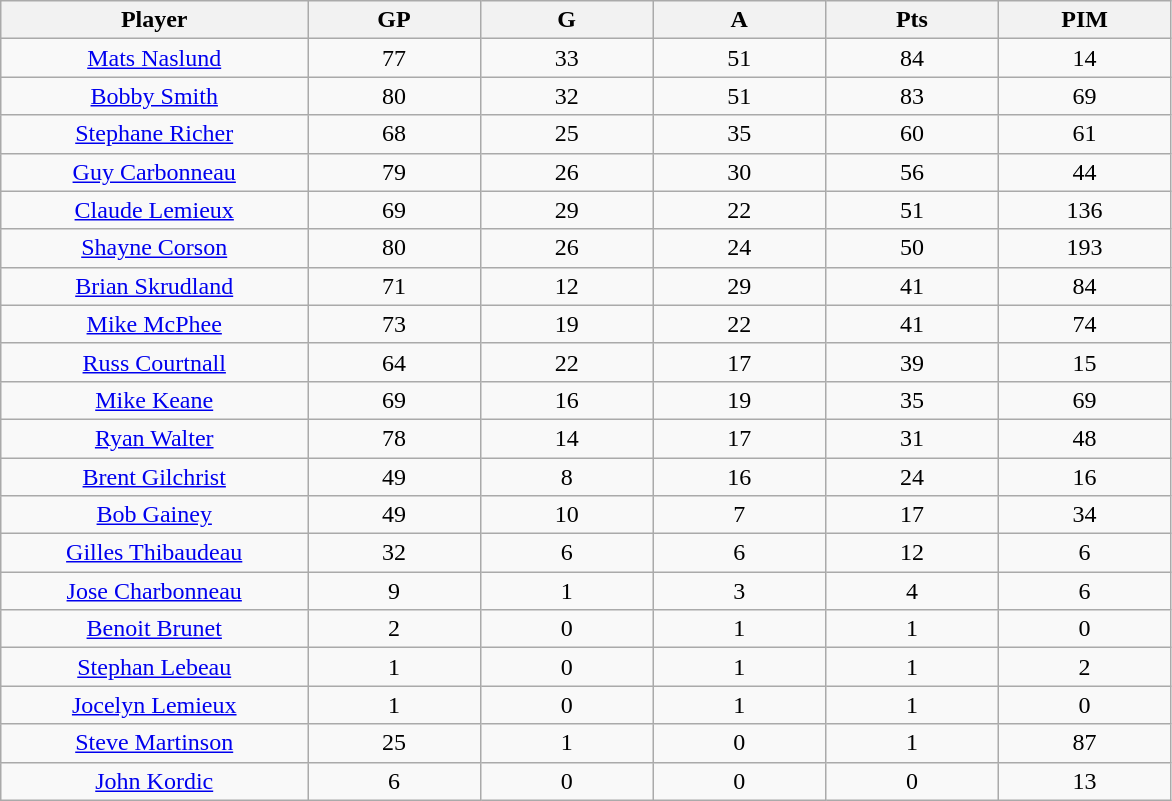<table class="wikitable sortable">
<tr>
<th bgcolor="#DDDDFF" width="16%">Player</th>
<th bgcolor="#DDDDFF" width="9%">GP</th>
<th bgcolor="#DDDDFF" width="9%">G</th>
<th bgcolor="#DDDDFF" width="9%">A</th>
<th bgcolor="#DDDDFF" width="9%">Pts</th>
<th bgcolor="#DDDDFF" width="9%">PIM</th>
</tr>
<tr align="center">
<td><a href='#'>Mats Naslund</a></td>
<td>77</td>
<td>33</td>
<td>51</td>
<td>84</td>
<td>14</td>
</tr>
<tr align="center">
<td><a href='#'>Bobby Smith</a></td>
<td>80</td>
<td>32</td>
<td>51</td>
<td>83</td>
<td>69</td>
</tr>
<tr align="center">
<td><a href='#'>Stephane Richer</a></td>
<td>68</td>
<td>25</td>
<td>35</td>
<td>60</td>
<td>61</td>
</tr>
<tr align="center">
<td><a href='#'>Guy Carbonneau</a></td>
<td>79</td>
<td>26</td>
<td>30</td>
<td>56</td>
<td>44</td>
</tr>
<tr align="center">
<td><a href='#'>Claude Lemieux</a></td>
<td>69</td>
<td>29</td>
<td>22</td>
<td>51</td>
<td>136</td>
</tr>
<tr align="center">
<td><a href='#'>Shayne Corson</a></td>
<td>80</td>
<td>26</td>
<td>24</td>
<td>50</td>
<td>193</td>
</tr>
<tr align="center">
<td><a href='#'>Brian Skrudland</a></td>
<td>71</td>
<td>12</td>
<td>29</td>
<td>41</td>
<td>84</td>
</tr>
<tr align="center">
<td><a href='#'>Mike McPhee</a></td>
<td>73</td>
<td>19</td>
<td>22</td>
<td>41</td>
<td>74</td>
</tr>
<tr align="center">
<td><a href='#'>Russ Courtnall</a></td>
<td>64</td>
<td>22</td>
<td>17</td>
<td>39</td>
<td>15</td>
</tr>
<tr align="center">
<td><a href='#'>Mike Keane</a></td>
<td>69</td>
<td>16</td>
<td>19</td>
<td>35</td>
<td>69</td>
</tr>
<tr align="center">
<td><a href='#'>Ryan Walter</a></td>
<td>78</td>
<td>14</td>
<td>17</td>
<td>31</td>
<td>48</td>
</tr>
<tr align="center">
<td><a href='#'>Brent Gilchrist</a></td>
<td>49</td>
<td>8</td>
<td>16</td>
<td>24</td>
<td>16</td>
</tr>
<tr align="center">
<td><a href='#'>Bob Gainey</a></td>
<td>49</td>
<td>10</td>
<td>7</td>
<td>17</td>
<td>34</td>
</tr>
<tr align="center">
<td><a href='#'>Gilles Thibaudeau</a></td>
<td>32</td>
<td>6</td>
<td>6</td>
<td>12</td>
<td>6</td>
</tr>
<tr align="center">
<td><a href='#'>Jose Charbonneau</a></td>
<td>9</td>
<td>1</td>
<td>3</td>
<td>4</td>
<td>6</td>
</tr>
<tr align="center">
<td><a href='#'>Benoit Brunet</a></td>
<td>2</td>
<td>0</td>
<td>1</td>
<td>1</td>
<td>0</td>
</tr>
<tr align="center">
<td><a href='#'>Stephan Lebeau</a></td>
<td>1</td>
<td>0</td>
<td>1</td>
<td>1</td>
<td>2</td>
</tr>
<tr align="center">
<td><a href='#'>Jocelyn Lemieux</a></td>
<td>1</td>
<td>0</td>
<td>1</td>
<td>1</td>
<td>0</td>
</tr>
<tr align="center">
<td><a href='#'>Steve Martinson</a></td>
<td>25</td>
<td>1</td>
<td>0</td>
<td>1</td>
<td>87</td>
</tr>
<tr align="center">
<td><a href='#'>John Kordic</a></td>
<td>6</td>
<td>0</td>
<td>0</td>
<td>0</td>
<td>13</td>
</tr>
</table>
